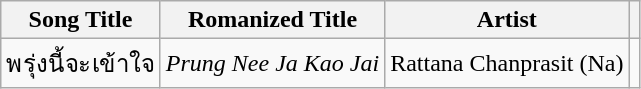<table class="wikitable">
<tr>
<th>Song Title</th>
<th>Romanized Title</th>
<th>Artist</th>
<th></th>
</tr>
<tr>
<td>พรุ่งนี้จะเข้าใจ</td>
<td><em>Prung Nee Ja Kao Jai</em></td>
<td>Rattana Chanprasit (Na)</td>
<td style="text-align: center;"></td>
</tr>
</table>
